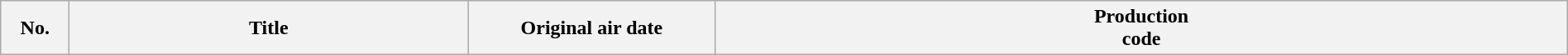<table class="wikitable plainrowheaders" style="width:100%; margin:auto;">
<tr>
<th scope="col" style="width:3em;">No.</th>
<th scope="col">Title </th>
<th scope="col" style="width:12em;">Original air date </th>
<th scope="col">Production<br>code <br>









</th>
</tr>
</table>
